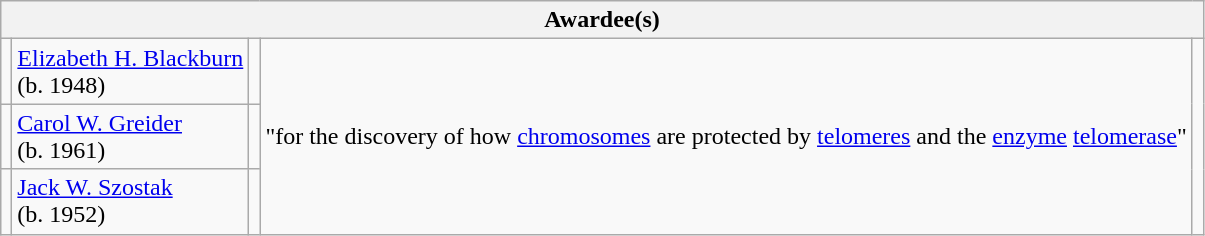<table class="wikitable">
<tr>
<th colspan="5">Awardee(s)</th>
</tr>
<tr>
<td></td>
<td><a href='#'>Elizabeth H. Blackburn</a><br>(b. 1948)</td>
<td><br></td>
<td rowspan="3">"for the discovery of how <a href='#'>chromosomes</a> are protected by <a href='#'>telomeres</a> and the <a href='#'>enzyme</a> <a href='#'>telomerase</a>"</td>
<td rowspan="3"></td>
</tr>
<tr>
<td></td>
<td><a href='#'>Carol W. Greider</a><br>(b. 1961)</td>
<td></td>
</tr>
<tr>
<td></td>
<td><a href='#'>Jack W. Szostak</a><br>(b. 1952)</td>
<td><br></td>
</tr>
</table>
